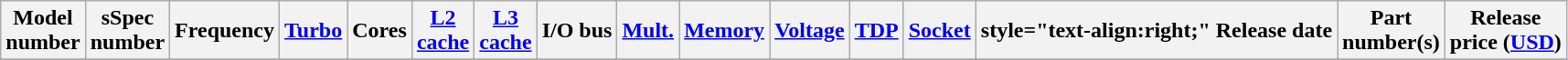<table class="wikitable">
<tr>
<th>Model<br>number</th>
<th>sSpec<br>number</th>
<th>Frequency</th>
<th><a href='#'>Turbo</a></th>
<th>Cores</th>
<th><a href='#'>L2<br>cache</a></th>
<th><a href='#'>L3<br>cache</a></th>
<th>I/O bus</th>
<th><a href='#'>Mult.</a></th>
<th><a href='#'>Memory</a></th>
<th><a href='#'>Voltage</a></th>
<th><a href='#'>TDP</a></th>
<th><a href='#'>Socket</a></th>
<th>style="text-align:right;"  Release date</th>
<th>Part<br>number(s)</th>
<th>Release<br>price (<a href='#'>USD</a>)</th>
</tr>
<tr>
</tr>
</table>
